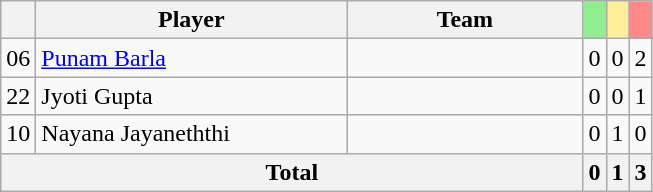<table class="wikitable" style="text-align: left;">
<tr>
<th></th>
<th style="width: 200px;">Player</th>
<th style="width: 150px;">Team</th>
<th style="background:#90ee90;"></th>
<th style="background:#fe9;"></th>
<th style="background:#ff8888;"></th>
</tr>
<tr>
<td>06</td>
<td><a href='#'>Punam Barla</a></td>
<td></td>
<td>0</td>
<td>0</td>
<td>2</td>
</tr>
<tr>
<td>22</td>
<td>Jyoti Gupta</td>
<td></td>
<td>0</td>
<td>0</td>
<td>1</td>
</tr>
<tr>
<td>10</td>
<td>Nayana Jayaneththi</td>
<td></td>
<td>0</td>
<td>1</td>
<td>0</td>
</tr>
<tr>
<th colspan="3">Total</th>
<th>0</th>
<th>1</th>
<th>3</th>
</tr>
</table>
